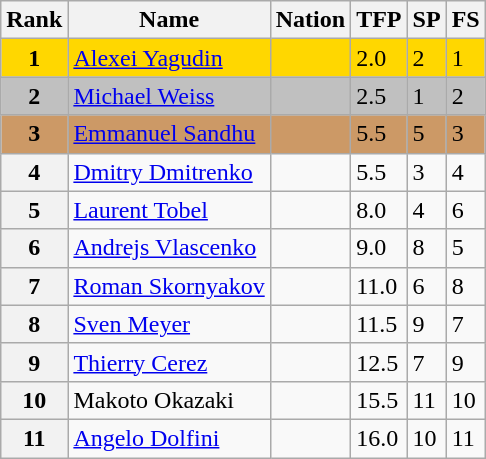<table class="wikitable">
<tr>
<th>Rank</th>
<th>Name</th>
<th>Nation</th>
<th>TFP</th>
<th>SP</th>
<th>FS</th>
</tr>
<tr bgcolor="gold">
<td align="center"><strong>1</strong></td>
<td><a href='#'>Alexei Yagudin</a></td>
<td></td>
<td>2.0</td>
<td>2</td>
<td>1</td>
</tr>
<tr bgcolor="silver">
<td align="center"><strong>2</strong></td>
<td><a href='#'>Michael Weiss</a></td>
<td></td>
<td>2.5</td>
<td>1</td>
<td>2</td>
</tr>
<tr bgcolor="cc9966">
<td align="center"><strong>3</strong></td>
<td><a href='#'>Emmanuel Sandhu</a></td>
<td></td>
<td>5.5</td>
<td>5</td>
<td>3</td>
</tr>
<tr>
<th>4</th>
<td><a href='#'>Dmitry Dmitrenko</a></td>
<td></td>
<td>5.5</td>
<td>3</td>
<td>4</td>
</tr>
<tr>
<th>5</th>
<td><a href='#'>Laurent Tobel</a></td>
<td></td>
<td>8.0</td>
<td>4</td>
<td>6</td>
</tr>
<tr>
<th>6</th>
<td><a href='#'>Andrejs Vlascenko</a></td>
<td></td>
<td>9.0</td>
<td>8</td>
<td>5</td>
</tr>
<tr>
<th>7</th>
<td><a href='#'>Roman Skornyakov</a></td>
<td></td>
<td>11.0</td>
<td>6</td>
<td>8</td>
</tr>
<tr>
<th>8</th>
<td><a href='#'>Sven Meyer</a></td>
<td></td>
<td>11.5</td>
<td>9</td>
<td>7</td>
</tr>
<tr>
<th>9</th>
<td><a href='#'>Thierry Cerez</a></td>
<td></td>
<td>12.5</td>
<td>7</td>
<td>9</td>
</tr>
<tr>
<th>10</th>
<td>Makoto Okazaki</td>
<td></td>
<td>15.5</td>
<td>11</td>
<td>10</td>
</tr>
<tr>
<th>11</th>
<td><a href='#'>Angelo Dolfini</a></td>
<td></td>
<td>16.0</td>
<td>10</td>
<td>11</td>
</tr>
</table>
